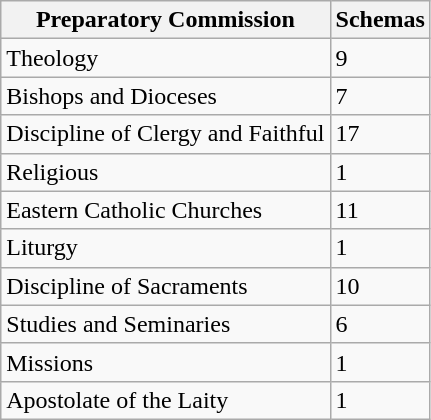<table class="wikitable">
<tr>
<th>Preparatory Commission</th>
<th>Schemas</th>
</tr>
<tr>
<td>Theology</td>
<td>9</td>
</tr>
<tr>
<td>Bishops and Dioceses</td>
<td>7</td>
</tr>
<tr>
<td>Discipline of Clergy and Faithful</td>
<td>17</td>
</tr>
<tr>
<td>Religious</td>
<td>1</td>
</tr>
<tr>
<td>Eastern Catholic Churches</td>
<td>11</td>
</tr>
<tr>
<td>Liturgy</td>
<td>1</td>
</tr>
<tr>
<td>Discipline of Sacraments</td>
<td>10</td>
</tr>
<tr>
<td>Studies and Seminaries</td>
<td>6</td>
</tr>
<tr>
<td>Missions</td>
<td>1</td>
</tr>
<tr>
<td>Apostolate of the Laity</td>
<td>1</td>
</tr>
</table>
